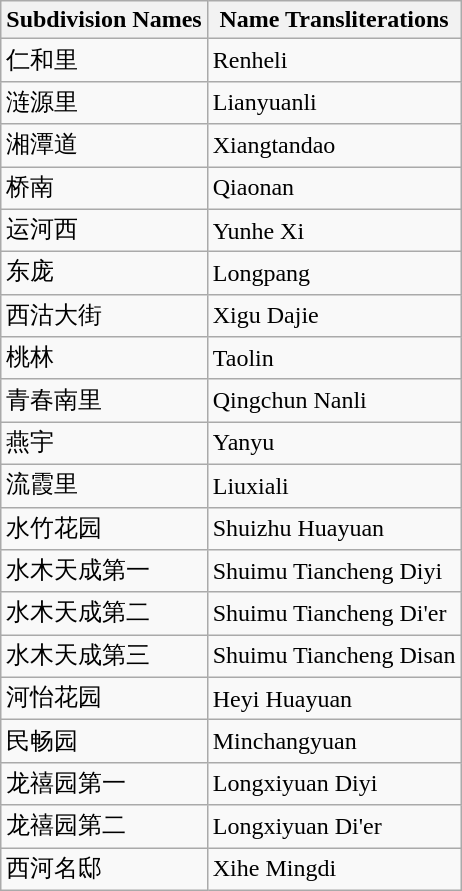<table class="wikitable sortable">
<tr>
<th>Subdivision Names</th>
<th>Name Transliterations</th>
</tr>
<tr>
<td>仁和里</td>
<td>Renheli</td>
</tr>
<tr>
<td>涟源里</td>
<td>Lianyuanli</td>
</tr>
<tr>
<td>湘潭道</td>
<td>Xiangtandao</td>
</tr>
<tr>
<td>桥南</td>
<td>Qiaonan</td>
</tr>
<tr>
<td>运河西</td>
<td>Yunhe Xi</td>
</tr>
<tr>
<td>东庞</td>
<td>Longpang</td>
</tr>
<tr>
<td>西沽大街</td>
<td>Xigu Dajie</td>
</tr>
<tr>
<td>桃林</td>
<td>Taolin</td>
</tr>
<tr>
<td>青春南里</td>
<td>Qingchun Nanli</td>
</tr>
<tr>
<td>燕宇</td>
<td>Yanyu</td>
</tr>
<tr>
<td>流霞里</td>
<td>Liuxiali</td>
</tr>
<tr>
<td>水竹花园</td>
<td>Shuizhu Huayuan</td>
</tr>
<tr>
<td>水木天成第一</td>
<td>Shuimu Tiancheng Diyi</td>
</tr>
<tr>
<td>水木天成第二</td>
<td>Shuimu Tiancheng Di'er</td>
</tr>
<tr>
<td>水木天成第三</td>
<td>Shuimu Tiancheng Disan</td>
</tr>
<tr>
<td>河怡花园</td>
<td>Heyi Huayuan</td>
</tr>
<tr>
<td>民畅园</td>
<td>Minchangyuan</td>
</tr>
<tr>
<td>龙禧园第一</td>
<td>Longxiyuan Diyi</td>
</tr>
<tr>
<td>龙禧园第二</td>
<td>Longxiyuan Di'er</td>
</tr>
<tr>
<td>西河名邸</td>
<td>Xihe Mingdi</td>
</tr>
</table>
